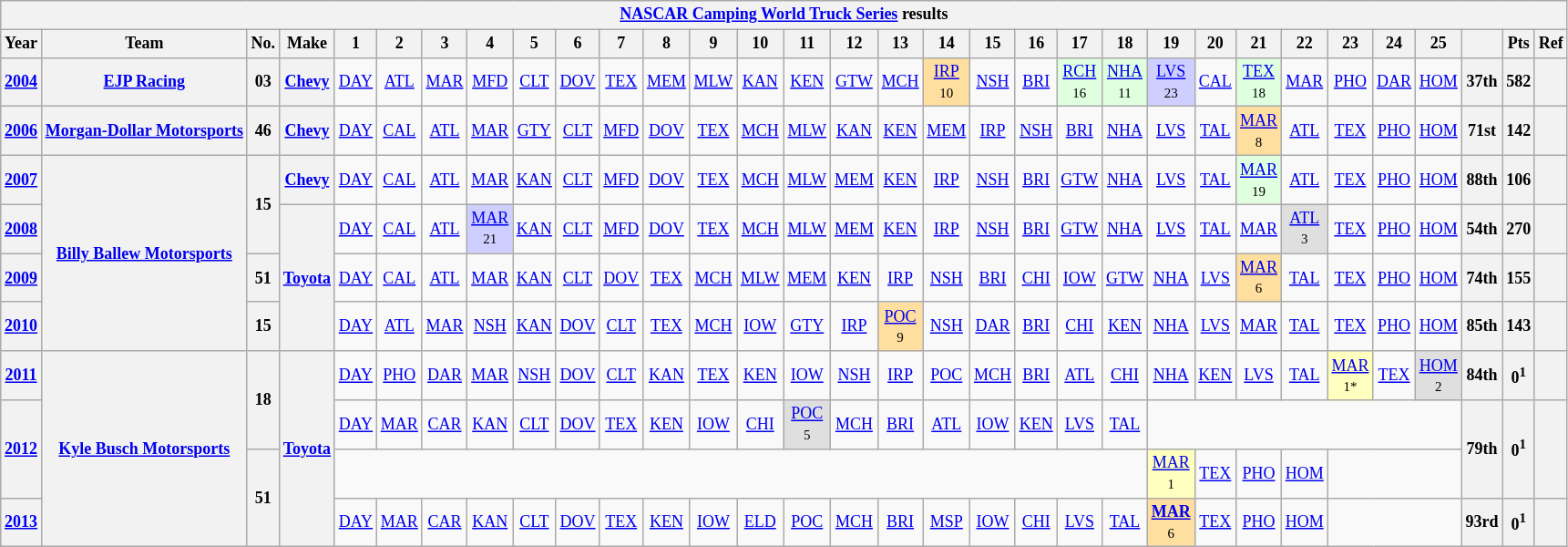<table class="wikitable" style="text-align:center; font-size:75%">
<tr>
<th colspan=32><a href='#'>NASCAR Camping World Truck Series</a> results</th>
</tr>
<tr>
<th>Year</th>
<th>Team</th>
<th>No.</th>
<th>Make</th>
<th>1</th>
<th>2</th>
<th>3</th>
<th>4</th>
<th>5</th>
<th>6</th>
<th>7</th>
<th>8</th>
<th>9</th>
<th>10</th>
<th>11</th>
<th>12</th>
<th>13</th>
<th>14</th>
<th>15</th>
<th>16</th>
<th>17</th>
<th>18</th>
<th>19</th>
<th>20</th>
<th>21</th>
<th>22</th>
<th>23</th>
<th>24</th>
<th>25</th>
<th></th>
<th>Pts</th>
<th>Ref</th>
</tr>
<tr>
<th><a href='#'>2004</a></th>
<th><a href='#'>EJP Racing</a></th>
<th>03</th>
<th><a href='#'>Chevy</a></th>
<td><a href='#'>DAY</a></td>
<td><a href='#'>ATL</a></td>
<td><a href='#'>MAR</a></td>
<td><a href='#'>MFD</a></td>
<td><a href='#'>CLT</a></td>
<td><a href='#'>DOV</a></td>
<td><a href='#'>TEX</a></td>
<td><a href='#'>MEM</a></td>
<td><a href='#'>MLW</a></td>
<td><a href='#'>KAN</a></td>
<td><a href='#'>KEN</a></td>
<td><a href='#'>GTW</a></td>
<td><a href='#'>MCH</a></td>
<td style="background:#FFDF9F;"><a href='#'>IRP</a><br><small>10</small></td>
<td><a href='#'>NSH</a></td>
<td><a href='#'>BRI</a></td>
<td style="background:#DFFFDF;"><a href='#'>RCH</a><br><small>16</small></td>
<td style="background:#DFFFDF;"><a href='#'>NHA</a><br><small>11</small></td>
<td style="background:#CFCFFF;"><a href='#'>LVS</a><br><small>23</small></td>
<td><a href='#'>CAL</a></td>
<td style="background:#DFFFDF;"><a href='#'>TEX</a><br><small>18</small></td>
<td><a href='#'>MAR</a></td>
<td><a href='#'>PHO</a></td>
<td><a href='#'>DAR</a></td>
<td><a href='#'>HOM</a></td>
<th>37th</th>
<th>582</th>
<th></th>
</tr>
<tr>
<th><a href='#'>2006</a></th>
<th><a href='#'>Morgan-Dollar Motorsports</a></th>
<th>46</th>
<th><a href='#'>Chevy</a></th>
<td><a href='#'>DAY</a></td>
<td><a href='#'>CAL</a></td>
<td><a href='#'>ATL</a></td>
<td><a href='#'>MAR</a></td>
<td><a href='#'>GTY</a></td>
<td><a href='#'>CLT</a></td>
<td><a href='#'>MFD</a></td>
<td><a href='#'>DOV</a></td>
<td><a href='#'>TEX</a></td>
<td><a href='#'>MCH</a></td>
<td><a href='#'>MLW</a></td>
<td><a href='#'>KAN</a></td>
<td><a href='#'>KEN</a></td>
<td><a href='#'>MEM</a></td>
<td><a href='#'>IRP</a></td>
<td><a href='#'>NSH</a></td>
<td><a href='#'>BRI</a></td>
<td><a href='#'>NHA</a></td>
<td><a href='#'>LVS</a></td>
<td><a href='#'>TAL</a></td>
<td style="background:#FFDF9F;"><a href='#'>MAR</a><br><small>8</small></td>
<td><a href='#'>ATL</a></td>
<td><a href='#'>TEX</a></td>
<td><a href='#'>PHO</a></td>
<td><a href='#'>HOM</a></td>
<th>71st</th>
<th>142</th>
<th></th>
</tr>
<tr>
<th><a href='#'>2007</a></th>
<th rowspan=4><a href='#'>Billy Ballew Motorsports</a></th>
<th rowspan=2>15</th>
<th><a href='#'>Chevy</a></th>
<td><a href='#'>DAY</a></td>
<td><a href='#'>CAL</a></td>
<td><a href='#'>ATL</a></td>
<td><a href='#'>MAR</a></td>
<td><a href='#'>KAN</a></td>
<td><a href='#'>CLT</a></td>
<td><a href='#'>MFD</a></td>
<td><a href='#'>DOV</a></td>
<td><a href='#'>TEX</a></td>
<td><a href='#'>MCH</a></td>
<td><a href='#'>MLW</a></td>
<td><a href='#'>MEM</a></td>
<td><a href='#'>KEN</a></td>
<td><a href='#'>IRP</a></td>
<td><a href='#'>NSH</a></td>
<td><a href='#'>BRI</a></td>
<td><a href='#'>GTW</a></td>
<td><a href='#'>NHA</a></td>
<td><a href='#'>LVS</a></td>
<td><a href='#'>TAL</a></td>
<td style="background:#DFFFDF;"><a href='#'>MAR</a><br><small>19</small></td>
<td><a href='#'>ATL</a></td>
<td><a href='#'>TEX</a></td>
<td><a href='#'>PHO</a></td>
<td><a href='#'>HOM</a></td>
<th>88th</th>
<th>106</th>
<th></th>
</tr>
<tr>
<th><a href='#'>2008</a></th>
<th rowspan=3><a href='#'>Toyota</a></th>
<td><a href='#'>DAY</a></td>
<td><a href='#'>CAL</a></td>
<td><a href='#'>ATL</a></td>
<td style="background:#CFCFFF;"><a href='#'>MAR</a><br><small>21</small></td>
<td><a href='#'>KAN</a></td>
<td><a href='#'>CLT</a></td>
<td><a href='#'>MFD</a></td>
<td><a href='#'>DOV</a></td>
<td><a href='#'>TEX</a></td>
<td><a href='#'>MCH</a></td>
<td><a href='#'>MLW</a></td>
<td><a href='#'>MEM</a></td>
<td><a href='#'>KEN</a></td>
<td><a href='#'>IRP</a></td>
<td><a href='#'>NSH</a></td>
<td><a href='#'>BRI</a></td>
<td><a href='#'>GTW</a></td>
<td><a href='#'>NHA</a></td>
<td><a href='#'>LVS</a></td>
<td><a href='#'>TAL</a></td>
<td><a href='#'>MAR</a></td>
<td style="background:#DFDFDF;"><a href='#'>ATL</a><br><small>3</small></td>
<td><a href='#'>TEX</a></td>
<td><a href='#'>PHO</a></td>
<td><a href='#'>HOM</a></td>
<th>54th</th>
<th>270</th>
<th></th>
</tr>
<tr>
<th><a href='#'>2009</a></th>
<th>51</th>
<td><a href='#'>DAY</a></td>
<td><a href='#'>CAL</a></td>
<td><a href='#'>ATL</a></td>
<td><a href='#'>MAR</a></td>
<td><a href='#'>KAN</a></td>
<td><a href='#'>CLT</a></td>
<td><a href='#'>DOV</a></td>
<td><a href='#'>TEX</a></td>
<td><a href='#'>MCH</a></td>
<td><a href='#'>MLW</a></td>
<td><a href='#'>MEM</a></td>
<td><a href='#'>KEN</a></td>
<td><a href='#'>IRP</a></td>
<td><a href='#'>NSH</a></td>
<td><a href='#'>BRI</a></td>
<td><a href='#'>CHI</a></td>
<td><a href='#'>IOW</a></td>
<td><a href='#'>GTW</a></td>
<td><a href='#'>NHA</a></td>
<td><a href='#'>LVS</a></td>
<td style="background:#FFDF9F;"><a href='#'>MAR</a><br><small>6</small></td>
<td><a href='#'>TAL</a></td>
<td><a href='#'>TEX</a></td>
<td><a href='#'>PHO</a></td>
<td><a href='#'>HOM</a></td>
<th>74th</th>
<th>155</th>
<th></th>
</tr>
<tr>
<th><a href='#'>2010</a></th>
<th>15</th>
<td><a href='#'>DAY</a></td>
<td><a href='#'>ATL</a></td>
<td><a href='#'>MAR</a></td>
<td><a href='#'>NSH</a></td>
<td><a href='#'>KAN</a></td>
<td><a href='#'>DOV</a></td>
<td><a href='#'>CLT</a></td>
<td><a href='#'>TEX</a></td>
<td><a href='#'>MCH</a></td>
<td><a href='#'>IOW</a></td>
<td><a href='#'>GTY</a></td>
<td><a href='#'>IRP</a></td>
<td style="background:#FFDF9F;"><a href='#'>POC</a><br><small>9</small></td>
<td><a href='#'>NSH</a></td>
<td><a href='#'>DAR</a></td>
<td><a href='#'>BRI</a></td>
<td><a href='#'>CHI</a></td>
<td><a href='#'>KEN</a></td>
<td><a href='#'>NHA</a></td>
<td><a href='#'>LVS</a></td>
<td><a href='#'>MAR</a></td>
<td><a href='#'>TAL</a></td>
<td><a href='#'>TEX</a></td>
<td><a href='#'>PHO</a></td>
<td><a href='#'>HOM</a></td>
<th>85th</th>
<th>143</th>
<th></th>
</tr>
<tr>
<th><a href='#'>2011</a></th>
<th rowspan=4><a href='#'>Kyle Busch Motorsports</a></th>
<th rowspan=2>18</th>
<th rowspan=4><a href='#'>Toyota</a></th>
<td><a href='#'>DAY</a></td>
<td><a href='#'>PHO</a></td>
<td><a href='#'>DAR</a></td>
<td><a href='#'>MAR</a></td>
<td><a href='#'>NSH</a></td>
<td><a href='#'>DOV</a></td>
<td><a href='#'>CLT</a></td>
<td><a href='#'>KAN</a></td>
<td><a href='#'>TEX</a></td>
<td><a href='#'>KEN</a></td>
<td><a href='#'>IOW</a></td>
<td><a href='#'>NSH</a></td>
<td><a href='#'>IRP</a></td>
<td><a href='#'>POC</a></td>
<td><a href='#'>MCH</a></td>
<td><a href='#'>BRI</a></td>
<td><a href='#'>ATL</a></td>
<td><a href='#'>CHI</a></td>
<td><a href='#'>NHA</a></td>
<td><a href='#'>KEN</a></td>
<td><a href='#'>LVS</a></td>
<td><a href='#'>TAL</a></td>
<td style="background:#FFFFBF;"><a href='#'>MAR</a><br><small>1*</small></td>
<td><a href='#'>TEX</a></td>
<td style="background:#DFDFDF;"><a href='#'>HOM</a><br><small>2</small></td>
<th>84th</th>
<th>0<sup>1</sup></th>
<th></th>
</tr>
<tr>
<th rowspan=2><a href='#'>2012</a></th>
<td><a href='#'>DAY</a></td>
<td><a href='#'>MAR</a></td>
<td><a href='#'>CAR</a></td>
<td><a href='#'>KAN</a></td>
<td><a href='#'>CLT</a></td>
<td><a href='#'>DOV</a></td>
<td><a href='#'>TEX</a></td>
<td><a href='#'>KEN</a></td>
<td><a href='#'>IOW</a></td>
<td><a href='#'>CHI</a></td>
<td style="background:#DFDFDF;"><a href='#'>POC</a><br><small>5</small></td>
<td><a href='#'>MCH</a></td>
<td><a href='#'>BRI</a></td>
<td><a href='#'>ATL</a></td>
<td><a href='#'>IOW</a></td>
<td><a href='#'>KEN</a></td>
<td><a href='#'>LVS</a></td>
<td><a href='#'>TAL</a></td>
<td colspan=7></td>
<th rowspan=2>79th</th>
<th rowspan=2>0<sup>1</sup></th>
<th rowspan=2></th>
</tr>
<tr>
<th rowspan=2>51</th>
<td colspan=18></td>
<td style="background:#FFFFBF;"><a href='#'>MAR</a><br><small>1</small></td>
<td><a href='#'>TEX</a></td>
<td><a href='#'>PHO</a></td>
<td><a href='#'>HOM</a></td>
<td colspan=3></td>
</tr>
<tr>
<th><a href='#'>2013</a></th>
<td><a href='#'>DAY</a></td>
<td><a href='#'>MAR</a></td>
<td><a href='#'>CAR</a></td>
<td><a href='#'>KAN</a></td>
<td><a href='#'>CLT</a></td>
<td><a href='#'>DOV</a></td>
<td><a href='#'>TEX</a></td>
<td><a href='#'>KEN</a></td>
<td><a href='#'>IOW</a></td>
<td><a href='#'>ELD</a></td>
<td><a href='#'>POC</a></td>
<td><a href='#'>MCH</a></td>
<td><a href='#'>BRI</a></td>
<td><a href='#'>MSP</a></td>
<td><a href='#'>IOW</a></td>
<td><a href='#'>CHI</a></td>
<td><a href='#'>LVS</a></td>
<td><a href='#'>TAL</a></td>
<td style="background:#FFDF9F;"><strong><a href='#'>MAR</a></strong><br><small>6</small></td>
<td><a href='#'>TEX</a></td>
<td><a href='#'>PHO</a></td>
<td><a href='#'>HOM</a></td>
<td colspan=3></td>
<th>93rd</th>
<th>0<sup>1</sup></th>
<th></th>
</tr>
</table>
